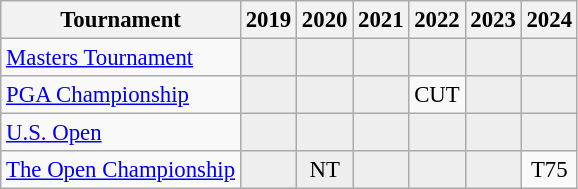<table class="wikitable" style="font-size:95%;text-align:center;">
<tr>
<th>Tournament</th>
<th>2019</th>
<th>2020</th>
<th>2021</th>
<th>2022</th>
<th>2023</th>
<th>2024</th>
</tr>
<tr>
<td align=left><a href='#'>Masters Tournament</a></td>
<td style="background:#eeeeee;"></td>
<td style="background:#eeeeee;"></td>
<td style="background:#eeeeee;"></td>
<td style="background:#eeeeee;"></td>
<td style="background:#eeeeee;"></td>
<td style="background:#eeeeee;"></td>
</tr>
<tr>
<td align=left><a href='#'>PGA Championship</a></td>
<td style="background:#eeeeee;"></td>
<td style="background:#eeeeee;"></td>
<td style="background:#eeeeee;"></td>
<td>CUT</td>
<td style="background:#eeeeee;"></td>
<td style="background:#eeeeee;"></td>
</tr>
<tr>
<td align=left><a href='#'>U.S. Open</a></td>
<td style="background:#eeeeee;"></td>
<td style="background:#eeeeee;"></td>
<td style="background:#eeeeee;"></td>
<td style="background:#eeeeee;"></td>
<td style="background:#eeeeee;"></td>
<td style="background:#eeeeee;"></td>
</tr>
<tr>
<td align=left><a href='#'>The Open Championship</a></td>
<td style="background:#eeeeee;"></td>
<td style="background:#eeeeee;">NT</td>
<td style="background:#eeeeee;"></td>
<td style="background:#eeeeee;"></td>
<td style="background:#eeeeee;"></td>
<td>T75</td>
</tr>
</table>
